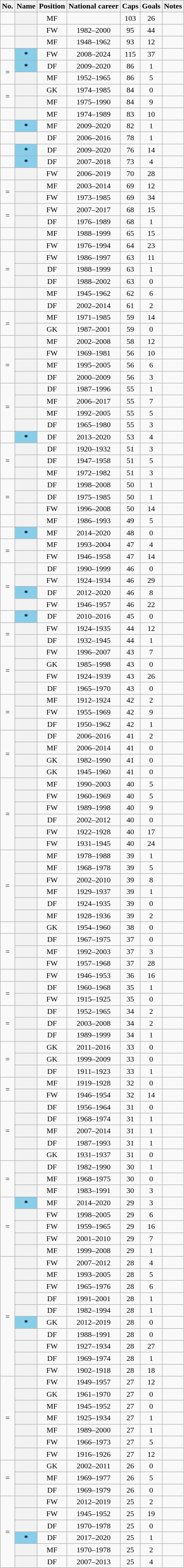<table class="wikitable plainrowheaders sortable" style="text-align: center;">
<tr>
<th scope="col" class="unsortable">No.</th>
<th scope="col">Name</th>
<th scope="col">Position</th>
<th scope="col">National career</th>
<th scope="col">Caps</th>
<th scope="col">Goals</th>
<th scope="col" class="unsortable">Notes</th>
</tr>
<tr>
<td></td>
<th scope="row"></th>
<td>MF</td>
<td align="center"></td>
<td align="center">103</td>
<td align="center">26</td>
<td></td>
</tr>
<tr>
<td></td>
<th scope="row"></th>
<td>FW</td>
<td align="center">1982–2000</td>
<td align="center">95</td>
<td align="center">44</td>
<td></td>
</tr>
<tr>
<td></td>
<th scope="row"></th>
<td>MF</td>
<td align="center">1948–1962</td>
<td align="center">93</td>
<td align="center">12</td>
<td></td>
</tr>
<tr>
<td></td>
<th scope="row" style="background:#87CEEB;">*</th>
<td>FW</td>
<td align="center">2008–2024</td>
<td align="center">115</td>
<td align="center">37</td>
<td></td>
</tr>
<tr>
<td rowspan="2">=</td>
<th scope="row" style="background:#87CEEB;">*</th>
<td>DF</td>
<td align="center">2009–2020</td>
<td align="center">86</td>
<td align="center">1</td>
<td></td>
</tr>
<tr>
<th scope="row"></th>
<td>MF</td>
<td align="center">1952–1965</td>
<td align="center">86</td>
<td align="center">5</td>
<td></td>
</tr>
<tr>
<td rowspan="2">=</td>
<th scope="row"></th>
<td>GK</td>
<td align="center">1974–1985</td>
<td align="center">84</td>
<td align="center">0</td>
<td></td>
</tr>
<tr>
<th scope="row"></th>
<td>MF</td>
<td align="center">1975–1990</td>
<td align="center">84</td>
<td align="center">9</td>
<td></td>
</tr>
<tr>
<td></td>
<th scope="row"></th>
<td>MF</td>
<td align="center">1974–1989</td>
<td align="center">83</td>
<td align="center">10</td>
<td></td>
</tr>
<tr>
<td></td>
<th scope="row" style="background:#87CEEB;">*</th>
<td>MF</td>
<td align="center">2009–2020</td>
<td align="center">82</td>
<td align="center">1</td>
<td></td>
</tr>
<tr>
<td></td>
<th scope="row"></th>
<td>DF</td>
<td align="center">2006–2016</td>
<td align="center">78</td>
<td align="center">1</td>
<td></td>
</tr>
<tr>
<td></td>
<th scope="row" style="background:#87CEEB;">*</th>
<td>DF</td>
<td align="center">2009–2020</td>
<td align="center">76</td>
<td align="center">14</td>
<td></td>
</tr>
<tr>
<td></td>
<th scope="row" style="background:#87CEEB;">*</th>
<td>DF</td>
<td align="center">2007–2018</td>
<td align="center">73</td>
<td align="center">4</td>
<td></td>
</tr>
<tr>
<td></td>
<th scope="row"></th>
<td>FW</td>
<td align="center">2006–2019</td>
<td align="center">70</td>
<td align="center">28</td>
<td></td>
</tr>
<tr>
<td rowspan="2">=</td>
<th scope="row"></th>
<td>MF</td>
<td align="center">2003–2014</td>
<td align="center">69</td>
<td align="center">12</td>
<td></td>
</tr>
<tr>
<th scope="row"></th>
<td>FW</td>
<td align="center">1973–1985</td>
<td align="center">69</td>
<td align="center">34</td>
<td></td>
</tr>
<tr>
<td rowspan="2">=</td>
<th scope="row"></th>
<td>FW</td>
<td align="center">2007–2017</td>
<td align="center">68</td>
<td align="center">15</td>
<td></td>
</tr>
<tr>
<th scope="row"></th>
<td>DF</td>
<td align="center">1976–1989</td>
<td align="center">68</td>
<td align="center">1</td>
<td></td>
</tr>
<tr>
<td></td>
<th scope="row"></th>
<td>MF</td>
<td align="center">1988–1999</td>
<td align="center">65</td>
<td align="center">15</td>
<td></td>
</tr>
<tr>
<td></td>
<th scope="row"></th>
<td>FW</td>
<td align="center">1976–1994</td>
<td align="center">64</td>
<td align="center">23</td>
<td></td>
</tr>
<tr>
<td rowspan="3">=</td>
<th scope="row"></th>
<td>FW</td>
<td align="center">1986–1997</td>
<td align="center">63</td>
<td align="center">11</td>
<td></td>
</tr>
<tr>
<th scope="row"></th>
<td>DF</td>
<td align="center">1988–1999</td>
<td align="center">63</td>
<td align="center">1</td>
<td></td>
</tr>
<tr>
<th scope="row"></th>
<td>DF</td>
<td align="center">1988–2002</td>
<td align="center">63</td>
<td align="center">0</td>
<td></td>
</tr>
<tr>
<td></td>
<th scope="row"></th>
<td>MF</td>
<td align="center">1945–1962</td>
<td align="center">62</td>
<td align="center">6</td>
<td></td>
</tr>
<tr>
<td></td>
<th scope="row"></th>
<td>DF</td>
<td align="center">2002–2014</td>
<td align="center">61</td>
<td align="center">2</td>
<td></td>
</tr>
<tr>
<td rowspan="2">=</td>
<th scope="row"></th>
<td>MF</td>
<td align="center">1971–1985</td>
<td align="center">59</td>
<td align="center">14</td>
<td></td>
</tr>
<tr>
<th scope="row"></th>
<td>GK</td>
<td align="center">1987–2001</td>
<td align="center">59</td>
<td align="center">0</td>
<td></td>
</tr>
<tr>
<td></td>
<th scope="row"></th>
<td>MF</td>
<td align="center">2002–2008</td>
<td align="center">58</td>
<td align="center">12</td>
<td></td>
</tr>
<tr>
<td rowspan="3">=</td>
<th scope="row"></th>
<td>FW</td>
<td align="center">1969–1981</td>
<td align="center">56</td>
<td align="center">10</td>
<td></td>
</tr>
<tr>
<th scope="row"></th>
<td>MF</td>
<td align="center">1995–2005</td>
<td align="center">56</td>
<td align="center">6</td>
<td></td>
</tr>
<tr>
<th scope="row"></th>
<td>DF</td>
<td align="center">2000–2009</td>
<td align="center">56</td>
<td align="center">3</td>
<td></td>
</tr>
<tr>
<td rowspan="4">=</td>
<th scope="row"></th>
<td>DF</td>
<td align="center">1987–1996</td>
<td align="center">55</td>
<td align="center">1</td>
<td></td>
</tr>
<tr>
<th scope="row"></th>
<td>MF</td>
<td align="center">2006–2017</td>
<td align="center">55</td>
<td align="center">7</td>
<td></td>
</tr>
<tr>
<th scope="row"></th>
<td>MF</td>
<td align="center">1992–2005</td>
<td align="center">55</td>
<td align="center">5</td>
<td></td>
</tr>
<tr>
<th scope="row"></th>
<td>DF</td>
<td align="center">1965–1980</td>
<td align="center">55</td>
<td align="center">3</td>
<td></td>
</tr>
<tr>
<td></td>
<th scope="row" style="background:#87CEEB;">*</th>
<td>DF</td>
<td align="center">2013–2020</td>
<td align="center">53</td>
<td align="center">4</td>
<td></td>
</tr>
<tr>
<td rowspan="3">=</td>
<th scope="row"></th>
<td>DF</td>
<td align="center">1920–1932</td>
<td align="center">51</td>
<td align="center">3</td>
<td></td>
</tr>
<tr>
<th scope="row"></th>
<td>DF</td>
<td align="center">1947–1958</td>
<td align="center">51</td>
<td align="center">5</td>
<td></td>
</tr>
<tr>
<th scope="row"></th>
<td>MF</td>
<td align="center">1972–1982</td>
<td align="center">51</td>
<td align="center">3</td>
<td></td>
</tr>
<tr>
<td rowspan="3">=</td>
<th scope="row"></th>
<td>DF</td>
<td align="center">1998–2008</td>
<td align="center">50</td>
<td align="center">1</td>
<td></td>
</tr>
<tr>
<th scope="row"></th>
<td>DF</td>
<td align="center">1975–1985</td>
<td align="center">50</td>
<td align="center">1</td>
<td></td>
</tr>
<tr>
<th scope="row"></th>
<td>FW</td>
<td align="center">1996–2008</td>
<td align="center">50</td>
<td align="center">14</td>
<td></td>
</tr>
<tr>
<td></td>
<th scope="row"></th>
<td>MF</td>
<td align="center">1986–1993</td>
<td align="center">49</td>
<td align="center">5</td>
<td></td>
</tr>
<tr>
<td></td>
<th scope="row" style="background:#87CEEB;">*</th>
<td>MF</td>
<td align="center">2014–2020</td>
<td align="center">48</td>
<td align="center">0</td>
<td></td>
</tr>
<tr>
<td rowspan="2">=</td>
<th scope="row"></th>
<td>MF</td>
<td align="center">1993–2004</td>
<td align="center">47</td>
<td align="center">4</td>
<td></td>
</tr>
<tr>
<th scope="row"></th>
<td>FW</td>
<td align="center">1946–1958</td>
<td align="center">47</td>
<td align="center">14</td>
<td></td>
</tr>
<tr>
<td rowspan="4">=</td>
<th scope="row"></th>
<td>DF</td>
<td align="center">1990–1999</td>
<td align="center">46</td>
<td align="center">0</td>
<td></td>
</tr>
<tr>
<th scope="row"></th>
<td>FW</td>
<td align="center">1924–1934</td>
<td align="center">46</td>
<td align="center">29</td>
<td></td>
</tr>
<tr>
<th scope="row" style="background:#87CEEB;">*</th>
<td>DF</td>
<td align="center">2012–2020</td>
<td align="center">46</td>
<td align="center">8</td>
<td></td>
</tr>
<tr>
<th scope="row"></th>
<td>FW</td>
<td align="center">1946–1957</td>
<td align="center">46</td>
<td align="center">22</td>
<td></td>
</tr>
<tr>
<td></td>
<th scope="row" style="background:#87CEEB;">*</th>
<td>DF</td>
<td align="center">2010–2016</td>
<td align="center">45</td>
<td align="center">0</td>
<td></td>
</tr>
<tr>
<td rowspan="2">=</td>
<th scope="row"></th>
<td>FW</td>
<td align="center">1924–1935</td>
<td align="center">44</td>
<td align="center">12</td>
<td></td>
</tr>
<tr>
<th scope="row"></th>
<td>DF</td>
<td align="center">1932–1945</td>
<td align="center">44</td>
<td align="center">1</td>
<td></td>
</tr>
<tr>
<td rowspan="4">=</td>
<th scope="row"></th>
<td>FW</td>
<td align="center">1996–2007</td>
<td align="center">43</td>
<td align="center">7</td>
<td></td>
</tr>
<tr>
<th scope="row"></th>
<td>GK</td>
<td align="center">1985–1998</td>
<td align="center">43</td>
<td align="center">0</td>
<td></td>
</tr>
<tr>
<th scope="row"></th>
<td>FW</td>
<td align="center">1924–1939</td>
<td align="center">43</td>
<td align="center">26</td>
<td></td>
</tr>
<tr>
<th scope="row"></th>
<td>DF</td>
<td align="center">1965–1970</td>
<td align="center">43</td>
<td align="center">0</td>
<td></td>
</tr>
<tr>
<td rowspan="3">=</td>
<th scope="row"></th>
<td>MF</td>
<td align="center">1912–1924</td>
<td align="center">42</td>
<td align="center">2</td>
<td></td>
</tr>
<tr>
<th scope="row"></th>
<td>FW</td>
<td align="center">1955–1969</td>
<td align="center">42</td>
<td align="center">9</td>
<td></td>
</tr>
<tr>
<th scope="row"></th>
<td>DF</td>
<td align="center">1950–1962</td>
<td align="center">42</td>
<td align="center">1</td>
<td></td>
</tr>
<tr>
<td rowspan="4">=</td>
<th scope="row"></th>
<td>DF</td>
<td align="center">2006–2016</td>
<td align="center">41</td>
<td align="center">2</td>
<td></td>
</tr>
<tr>
<th scope="row"></th>
<td>MF</td>
<td align="center">2006–2014</td>
<td align="center">41</td>
<td align="center">0</td>
<td></td>
</tr>
<tr>
<th scope="row"></th>
<td>GK</td>
<td align="center">1982–1990</td>
<td align="center">41</td>
<td align="center">0</td>
<td></td>
</tr>
<tr>
<th scope="row"></th>
<td>GK</td>
<td align="center">1945–1960</td>
<td align="center">41</td>
<td align="center">0</td>
<td></td>
</tr>
<tr>
<td rowspan="6">=</td>
<th scope="row"></th>
<td>MF</td>
<td align="center">1990–2003</td>
<td align="center">40</td>
<td align="center">5</td>
<td></td>
</tr>
<tr>
<th scope="row"></th>
<td>FW</td>
<td align="center">1960–1969</td>
<td align="center">40</td>
<td align="center">5</td>
<td></td>
</tr>
<tr>
<th scope="row"></th>
<td>FW</td>
<td align="center">1989–1998</td>
<td align="center">40</td>
<td align="center">9</td>
<td></td>
</tr>
<tr>
<th scope="row"></th>
<td>DF</td>
<td align="center">2002–2012</td>
<td align="center">40</td>
<td align="center">0</td>
<td></td>
</tr>
<tr>
<th scope="row"></th>
<td>FW</td>
<td align="center">1922–1928</td>
<td align="center">40</td>
<td align="center">17</td>
<td></td>
</tr>
<tr>
<th scope="row"></th>
<td>FW</td>
<td align="center">1931–1945</td>
<td align="center">40</td>
<td align="center">24</td>
<td></td>
</tr>
<tr>
<td rowspan="6">=</td>
<th scope="row"></th>
<td>MF</td>
<td align="center">1978–1988</td>
<td align="center">39</td>
<td align="center">1</td>
<td></td>
</tr>
<tr>
<th scope="row"></th>
<td>MF</td>
<td align="center">1968–1978</td>
<td align="center">39</td>
<td align="center">5</td>
<td></td>
</tr>
<tr>
<th scope="row"></th>
<td>FW</td>
<td align="center">2002–2010</td>
<td align="center">39</td>
<td align="center">8</td>
<td></td>
</tr>
<tr>
<th scope="row"></th>
<td>MF</td>
<td align="center">1929–1937</td>
<td align="center">39</td>
<td align="center">1</td>
<td></td>
</tr>
<tr>
<th scope="row"></th>
<td>DF</td>
<td align="center">1924–1935</td>
<td align="center">39</td>
<td align="center">0</td>
<td></td>
</tr>
<tr>
<th scope="row"></th>
<td>MF</td>
<td align="center">1928–1936</td>
<td align="center">39</td>
<td align="center">2</td>
<td></td>
</tr>
<tr>
<td></td>
<th scope="row"></th>
<td>GK</td>
<td align="center">1954–1960</td>
<td align="center">38</td>
<td align="center">0</td>
<td></td>
</tr>
<tr>
<td rowspan="3">=</td>
<th scope="row"></th>
<td>DF</td>
<td align="center">1967–1975</td>
<td align="center">37</td>
<td align="center">0</td>
<td></td>
</tr>
<tr>
<th scope="row"></th>
<td>MF</td>
<td align="center">1992–2003</td>
<td align="center">37</td>
<td align="center">3</td>
<td></td>
</tr>
<tr>
<th scope="row"></th>
<td>FW</td>
<td align="center">1957–1968</td>
<td align="center">37</td>
<td align="center">28</td>
<td></td>
</tr>
<tr>
<td></td>
<th scope="row"></th>
<td>FW</td>
<td align="center">1946–1953</td>
<td align="center">36</td>
<td align="center">16</td>
<td></td>
</tr>
<tr>
<td rowspan="2">=</td>
<th scope="row"></th>
<td>DF</td>
<td align="center">1960–1968</td>
<td align="center">35</td>
<td align="center">1</td>
<td></td>
</tr>
<tr>
<th scope="row"></th>
<td>FW</td>
<td align="center">1915–1925</td>
<td align="center">35</td>
<td align="center">0</td>
<td></td>
</tr>
<tr>
<td rowspan="3">=</td>
<th scope="row"></th>
<td>DF</td>
<td align="center">1952–1965</td>
<td align="center">34</td>
<td align="center">2</td>
<td></td>
</tr>
<tr>
<th scope="row"></th>
<td>DF</td>
<td align="center">2003–2008</td>
<td align="center">34</td>
<td align="center">2</td>
<td></td>
</tr>
<tr>
<th scope="row"></th>
<td>DF</td>
<td align="center">1989–1999</td>
<td align="center">34</td>
<td align="center">1</td>
<td></td>
</tr>
<tr>
<td rowspan="3">=</td>
<th scope="row"></th>
<td>GK</td>
<td align="center">2011–2016</td>
<td align="center">33</td>
<td align="center">0</td>
<td></td>
</tr>
<tr>
<th scope="row"></th>
<td>GK</td>
<td align="center">1999–2009</td>
<td align="center">33</td>
<td align="center">0</td>
<td></td>
</tr>
<tr>
<th scope="row"></th>
<td>DF</td>
<td align="center">1911–1923</td>
<td align="center">33</td>
<td align="center">1</td>
<td></td>
</tr>
<tr>
<td rowspan="2">=</td>
<th scope="row"></th>
<td>MF</td>
<td align="center">1919–1928</td>
<td align="center">32</td>
<td align="center">0</td>
<td></td>
</tr>
<tr>
<th scope="row"></th>
<td>FW</td>
<td align="center">1946–1954</td>
<td align="center">32</td>
<td align="center">14</td>
<td></td>
</tr>
<tr>
<td rowspan="5">=</td>
<th scope="row"></th>
<td>DF</td>
<td align="center">1956–1964</td>
<td align="center">31</td>
<td align="center">0</td>
<td></td>
</tr>
<tr>
<th scope="row"></th>
<td>DF</td>
<td align="center">1968–1974</td>
<td align="center">31</td>
<td align="center">1</td>
<td></td>
</tr>
<tr>
<th scope="row"></th>
<td>MF</td>
<td align="center">2007–2014</td>
<td align="center">31</td>
<td align="center">1</td>
<td></td>
</tr>
<tr>
<th scope="row"></th>
<td>DF</td>
<td align="center">1987–1993</td>
<td align="center">31</td>
<td align="center">1</td>
<td></td>
</tr>
<tr>
<th scope="row"></th>
<td>GK</td>
<td align="center">1931–1937</td>
<td align="center">31</td>
<td align="center">0</td>
<td></td>
</tr>
<tr>
<td rowspan="3">=</td>
<th scope="row"></th>
<td>DF</td>
<td align="center">1982–1990</td>
<td align="center">30</td>
<td align="center">1</td>
<td></td>
</tr>
<tr>
<th scope="row"></th>
<td>MF</td>
<td align="center">1968–1975</td>
<td align="center">30</td>
<td align="center">0</td>
<td></td>
</tr>
<tr>
<th scope="row"></th>
<td>MF</td>
<td align="center">1983–1991</td>
<td align="center">30</td>
<td align="center">3</td>
<td></td>
</tr>
<tr>
<td rowspan="5">=</td>
<th scope="row" style="background:#87CEEB;">*</th>
<td>MF</td>
<td align="center">2014–2020</td>
<td align="center">29</td>
<td align="center">3</td>
<td></td>
</tr>
<tr>
<th scope="row"></th>
<td>FW</td>
<td align="center">1998–2005</td>
<td align="center">29</td>
<td align="center">6</td>
<td></td>
</tr>
<tr>
<th scope="row"></th>
<td>FW</td>
<td align="center">1959–1965</td>
<td align="center">29</td>
<td align="center">16</td>
<td></td>
</tr>
<tr>
<th scope="row"></th>
<td>FW</td>
<td align="center">2001–2010</td>
<td align="center">29</td>
<td align="center">7</td>
<td></td>
</tr>
<tr>
<th scope="row"></th>
<td>MF</td>
<td align="center">1999–2008</td>
<td align="center">29</td>
<td align="center">1</td>
<td></td>
</tr>
<tr>
<td rowspan="10">=</td>
<th scope="row"></th>
<td>FW</td>
<td align="center">2007–2012</td>
<td align="center">28</td>
<td align="center">4</td>
<td></td>
</tr>
<tr>
<th scope="row"></th>
<td>MF</td>
<td align="center">1993–2005</td>
<td align="center">28</td>
<td align="center">5</td>
<td></td>
</tr>
<tr>
<th scope="row"></th>
<td>FW</td>
<td align="center">1965–1976</td>
<td align="center">28</td>
<td align="center">6</td>
<td></td>
</tr>
<tr>
<th scope="row"></th>
<td>DF</td>
<td align="center">1991–2001</td>
<td align="center">28</td>
<td align="center">1</td>
<td></td>
</tr>
<tr>
<th scope="row"></th>
<td>DF</td>
<td align="center">1982–1994</td>
<td align="center">28</td>
<td align="center">1</td>
<td></td>
</tr>
<tr>
<th scope="row" style="background:#87CEEB;">*</th>
<td>GK</td>
<td align="center">2012–2019</td>
<td align="center">28</td>
<td align="center">0</td>
<td></td>
</tr>
<tr>
<th scope="row"></th>
<td>DF</td>
<td align="center">1988–1991</td>
<td align="center">28</td>
<td align="center">0</td>
<td></td>
</tr>
<tr>
<th scope="row"></th>
<td>FW</td>
<td align="center">1927–1934</td>
<td align="center">28</td>
<td align="center">27</td>
<td></td>
</tr>
<tr>
<th scope="row"></th>
<td>DF</td>
<td align="center">1969–1974</td>
<td align="center">28</td>
<td align="center">1</td>
<td></td>
</tr>
<tr>
<th scope="row"></th>
<td>FW</td>
<td align="center">1902–1918</td>
<td align="center">28</td>
<td align="center">18</td>
<td></td>
</tr>
<tr>
<td rowspan="7">=</td>
<th scope="row"></th>
<td>FW</td>
<td align="center">1949–1957</td>
<td align="center">27</td>
<td align="center">12</td>
<td></td>
</tr>
<tr>
<th scope="row"></th>
<td>GK</td>
<td align="center">1961–1970</td>
<td align="center">27</td>
<td align="center">0</td>
<td></td>
</tr>
<tr>
<th scope="row"></th>
<td>MF</td>
<td align="center">1945–1952</td>
<td align="center">27</td>
<td align="center">0</td>
<td></td>
</tr>
<tr>
<th scope="row"></th>
<td>MF</td>
<td align="center">1925–1934</td>
<td align="center">27</td>
<td align="center">1</td>
<td></td>
</tr>
<tr>
<th scope="row"></th>
<td>MF</td>
<td align="center">1989–2000</td>
<td align="center">27</td>
<td align="center">1</td>
<td></td>
</tr>
<tr>
<th scope="row"></th>
<td>FW</td>
<td align="center">1966–1973</td>
<td align="center">27</td>
<td align="center">5</td>
<td></td>
</tr>
<tr>
<th scope="row"></th>
<td>FW</td>
<td align="center">1916–1926</td>
<td align="center">27</td>
<td align="center">12</td>
<td></td>
</tr>
<tr>
<td rowspan="3">=</td>
<th scope="row"></th>
<td>GK</td>
<td align="center">2002–2011</td>
<td align="center">26</td>
<td align="center">0</td>
<td></td>
</tr>
<tr>
<th scope="row"></th>
<td>MF</td>
<td align="center">1969–1977</td>
<td align="center">26</td>
<td align="center">5</td>
<td></td>
</tr>
<tr>
<th scope="row"></th>
<td>DF</td>
<td align="center">1969–1979</td>
<td align="center">26</td>
<td align="center">0</td>
<td></td>
</tr>
<tr>
<td rowspan="6">=</td>
<th scope="row"></th>
<td>FW</td>
<td align="center">2012–2019</td>
<td align="center">25</td>
<td align="center">2</td>
<td></td>
</tr>
<tr>
<th scope="row"></th>
<td>FW</td>
<td align="center">1945–1952</td>
<td align="center">25</td>
<td align="center">19</td>
<td></td>
</tr>
<tr>
<th scope="row"></th>
<td>DF</td>
<td align="center">1970–1978</td>
<td align="center">25</td>
<td align="center">0</td>
<td></td>
</tr>
<tr>
<th scope="row" style="background:#87CEEB;">*</th>
<td>DF</td>
<td align="center">2017–2020</td>
<td align="center">25</td>
<td align="center">1</td>
<td></td>
</tr>
<tr>
<th scope="row"></th>
<td>MF</td>
<td align="center">1970–1978</td>
<td align="center">25</td>
<td align="center">2</td>
<td></td>
</tr>
<tr>
<th scope="row"></th>
<td>DF</td>
<td align="center">2007–2013</td>
<td align="center">25</td>
<td align="center">4</td>
<td></td>
</tr>
</table>
